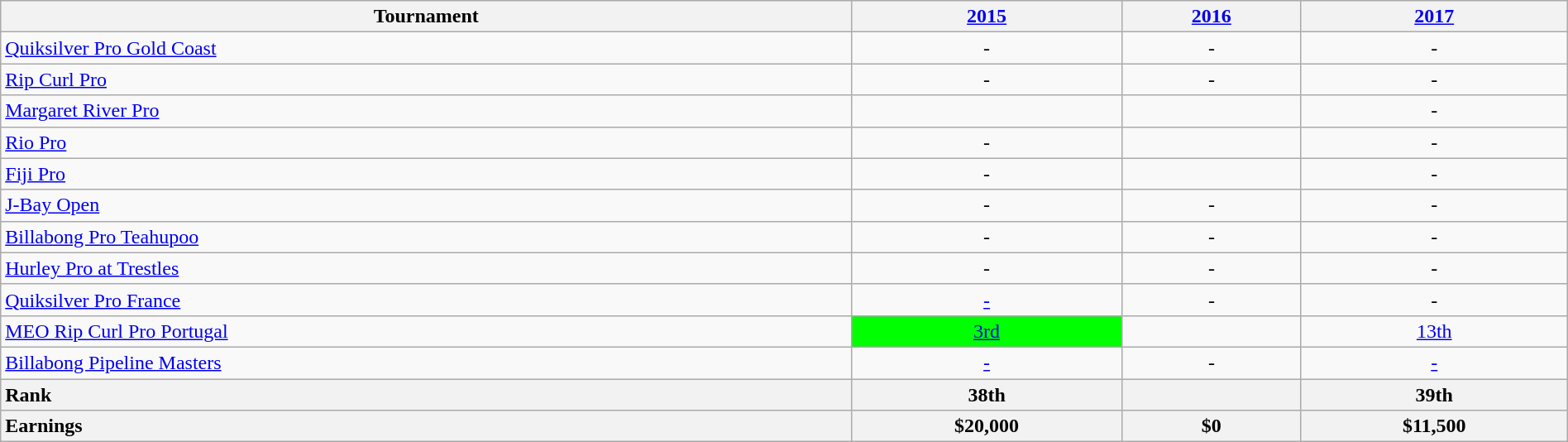<table class="wikitable" style="width:100%; text-align: center">
<tr>
<th>Tournament</th>
<th><a href='#'>2015</a></th>
<th><a href='#'>2016</a></th>
<th><a href='#'>2017</a></th>
</tr>
<tr>
<td style="text-align:left"><a href='#'>Quiksilver Pro Gold Coast</a></td>
<td>-</td>
<td>-</td>
<td>-</td>
</tr>
<tr>
<td style="text-align:left"><a href='#'>Rip Curl Pro</a></td>
<td>-</td>
<td>-</td>
<td>-</td>
</tr>
<tr>
<td style="text-align:left"><a href='#'>Margaret River Pro</a></td>
<td></td>
<td></td>
<td>-</td>
</tr>
<tr>
<td style="text-align:left"><a href='#'>Rio Pro</a></td>
<td>-</td>
<td></td>
<td>-</td>
</tr>
<tr>
<td style="text-align:left"><a href='#'>Fiji Pro</a></td>
<td>-</td>
<td></td>
<td>-</td>
</tr>
<tr>
<td style="text-align:left"><a href='#'>J-Bay Open</a></td>
<td>-</td>
<td>-</td>
<td>-</td>
</tr>
<tr>
<td style="text-align:left"><a href='#'>Billabong Pro Teahupoo</a></td>
<td>-</td>
<td>-</td>
<td>-</td>
</tr>
<tr>
<td style="text-align:left"><a href='#'>Hurley Pro at Trestles</a></td>
<td>-</td>
<td>-</td>
<td>-</td>
</tr>
<tr>
<td style="text-align:left"><a href='#'>Quiksilver Pro France</a></td>
<td><a href='#'>-</a></td>
<td>-</td>
<td>-</td>
</tr>
<tr>
<td style="text-align:left"><a href='#'>MEO Rip Curl Pro Portugal</a></td>
<td bgcolor="Lime"><a href='#'>3rd</a></td>
<td><strong></strong></td>
<td><a href='#'>13th</a></td>
</tr>
<tr>
<td style="text-align:left"><a href='#'>Billabong Pipeline Masters</a></td>
<td><a href='#'>-</a></td>
<td>-</td>
<td><a href='#'>-</a></td>
</tr>
<tr>
<th style="text-align:left">Rank</th>
<th>38th</th>
<th><strong></strong></th>
<th>39th</th>
</tr>
<tr>
<th style="text-align:left">Earnings</th>
<th>$20,000</th>
<th>$0</th>
<th>$11,500</th>
</tr>
</table>
